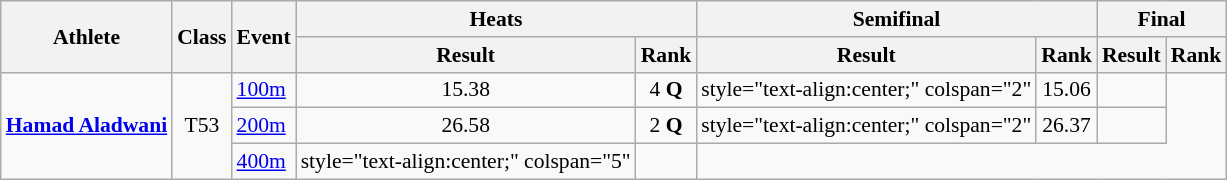<table class=wikitable style="font-size:90%">
<tr>
<th rowspan="2">Athlete</th>
<th rowspan="2">Class</th>
<th rowspan="2">Event</th>
<th colspan="2">Heats</th>
<th colspan="2">Semifinal</th>
<th colspan="2">Final</th>
</tr>
<tr>
<th>Result</th>
<th>Rank</th>
<th>Result</th>
<th>Rank</th>
<th>Result</th>
<th>Rank</th>
</tr>
<tr>
<td rowspan="3"><strong><a href='#'>Hamad Aladwani</a></strong></td>
<td rowspan="3" style="text-align:center;">T53</td>
<td><a href='#'>100m</a></td>
<td style="text-align:center;">15.38</td>
<td style="text-align:center;">4 <strong>Q</strong></td>
<td>style="text-align:center;" colspan="2" </td>
<td style="text-align:center;">15.06</td>
<td style="text-align:center;"></td>
</tr>
<tr>
<td><a href='#'>200m</a></td>
<td style="text-align:center;">26.58</td>
<td style="text-align:center;">2 <strong>Q</strong></td>
<td>style="text-align:center;" colspan="2" </td>
<td style="text-align:center;">26.37</td>
<td style="text-align:center;"></td>
</tr>
<tr>
<td><a href='#'>400m</a></td>
<td>style="text-align:center;" colspan="5" </td>
<td style="text-align:center;"></td>
</tr>
</table>
